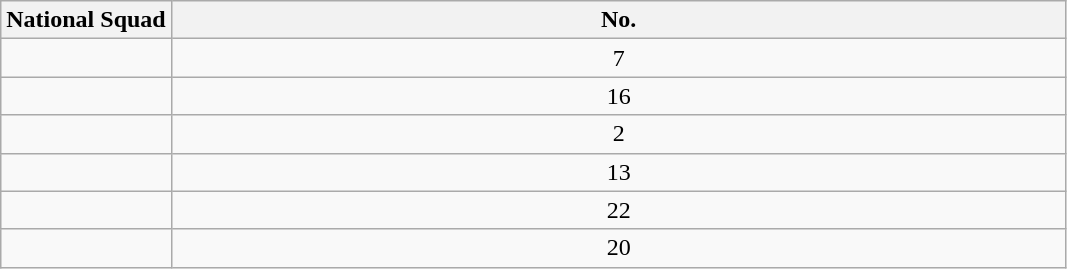<table class="wikitable sortable">
<tr>
<th width=16%>National Squad</th>
<th>No.</th>
</tr>
<tr>
<td></td>
<td align="center">7</td>
</tr>
<tr>
<td></td>
<td align="center">16</td>
</tr>
<tr>
<td></td>
<td align="center">2</td>
</tr>
<tr>
<td></td>
<td align="center">13</td>
</tr>
<tr>
<td></td>
<td align="center">22</td>
</tr>
<tr>
<td></td>
<td align="center">20</td>
</tr>
</table>
